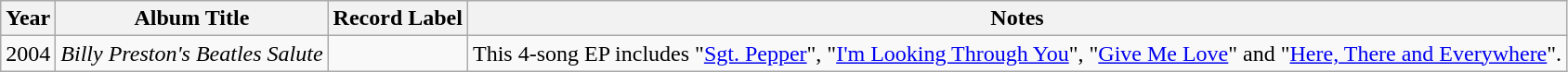<table class="wikitable">
<tr>
<th>Year</th>
<th>Album Title</th>
<th>Record Label</th>
<th>Notes</th>
</tr>
<tr>
<td>2004</td>
<td><em>Billy Preston's Beatles Salute</em></td>
<td></td>
<td>This 4-song EP includes "<a href='#'>Sgt. Pepper</a>", "<a href='#'>I'm Looking Through You</a>", "<a href='#'>Give Me Love</a>" and "<a href='#'>Here, There and Everywhere</a>".</td>
</tr>
</table>
